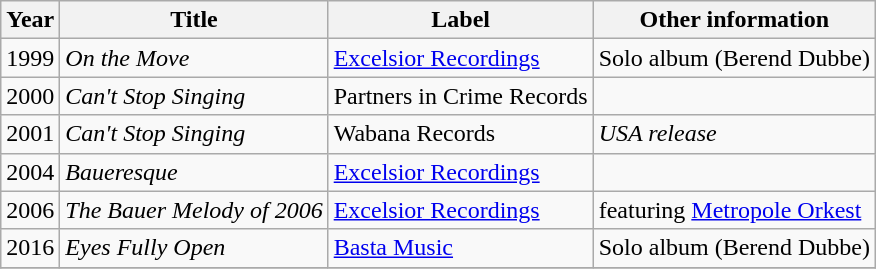<table class="wikitable">
<tr>
<th>Year</th>
<th>Title</th>
<th>Label</th>
<th>Other information</th>
</tr>
<tr>
<td>1999</td>
<td><em>On the Move</em></td>
<td><a href='#'>Excelsior Recordings</a></td>
<td>Solo album (Berend Dubbe)</td>
</tr>
<tr>
<td>2000</td>
<td><em>Can't Stop Singing</em></td>
<td>Partners in Crime Records</td>
<td></td>
</tr>
<tr>
<td>2001</td>
<td><em>Can't Stop Singing</em></td>
<td>Wabana Records</td>
<td><em>USA release</em></td>
</tr>
<tr>
<td>2004</td>
<td><em>Baueresque</em></td>
<td><a href='#'>Excelsior Recordings</a></td>
<td></td>
</tr>
<tr>
<td>2006</td>
<td><em>The Bauer Melody of 2006</em></td>
<td><a href='#'>Excelsior Recordings</a></td>
<td>featuring <a href='#'>Metropole Orkest</a></td>
</tr>
<tr>
<td>2016</td>
<td><em>Eyes Fully Open</em></td>
<td><a href='#'>Basta Music</a></td>
<td>Solo album (Berend Dubbe)</td>
</tr>
<tr>
</tr>
</table>
